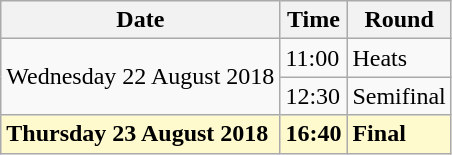<table class="wikitable">
<tr>
<th>Date</th>
<th>Time</th>
<th>Round</th>
</tr>
<tr>
<td rowspan=2>Wednesday 22 August 2018</td>
<td>11:00</td>
<td>Heats</td>
</tr>
<tr>
<td>12:30</td>
<td>Semifinal</td>
</tr>
<tr>
<td style=background:lemonchiffon><strong>Thursday 23 August 2018</strong></td>
<td style=background:lemonchiffon><strong>16:40</strong></td>
<td style=background:lemonchiffon><strong>Final</strong></td>
</tr>
</table>
